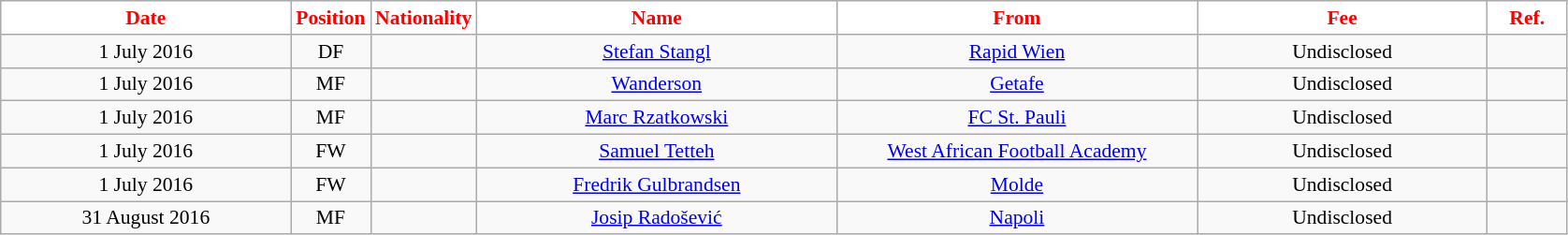<table class="wikitable"  style="text-align:center; font-size:90%; ">
<tr>
<th style="background:#FFFFFF; color:#FF0000; width:200px;">Date</th>
<th style="background:#FFFFFF; color:#FF0000; width:50px;">Position</th>
<th style="background:#FFFFFF; color:#FF0000; width:50px;">Nationality</th>
<th style="background:#FFFFFF; color:#FF0000; width:250px;">Name</th>
<th style="background:#FFFFFF; color:#FF0000; width:250px;">From</th>
<th style="background:#FFFFFF; color:#FF0000; width:200px;">Fee</th>
<th style="background:#FFFFFF; color:#FF0000; width:50px;">Ref.</th>
</tr>
<tr>
<td>1 July 2016</td>
<td>DF</td>
<td></td>
<td><a href='#'>Stefan Stangl</a></td>
<td><a href='#'>Rapid Wien</a></td>
<td>Undisclosed</td>
<td></td>
</tr>
<tr>
<td>1 July 2016</td>
<td>MF</td>
<td></td>
<td><a href='#'>Wanderson</a></td>
<td><a href='#'>Getafe</a></td>
<td>Undisclosed</td>
<td></td>
</tr>
<tr>
<td>1 July 2016</td>
<td>MF</td>
<td></td>
<td><a href='#'>Marc Rzatkowski</a></td>
<td><a href='#'>FC St. Pauli</a></td>
<td>Undisclosed</td>
<td></td>
</tr>
<tr>
<td>1 July 2016</td>
<td>FW</td>
<td></td>
<td><a href='#'>Samuel Tetteh</a></td>
<td><a href='#'>West African Football Academy</a></td>
<td>Undisclosed</td>
<td></td>
</tr>
<tr>
<td>1 July 2016</td>
<td>FW</td>
<td></td>
<td><a href='#'>Fredrik Gulbrandsen</a></td>
<td><a href='#'>Molde</a></td>
<td>Undisclosed</td>
<td></td>
</tr>
<tr>
<td>31 August 2016</td>
<td>MF</td>
<td></td>
<td><a href='#'>Josip Radošević</a></td>
<td><a href='#'>Napoli</a></td>
<td>Undisclosed</td>
<td></td>
</tr>
</table>
